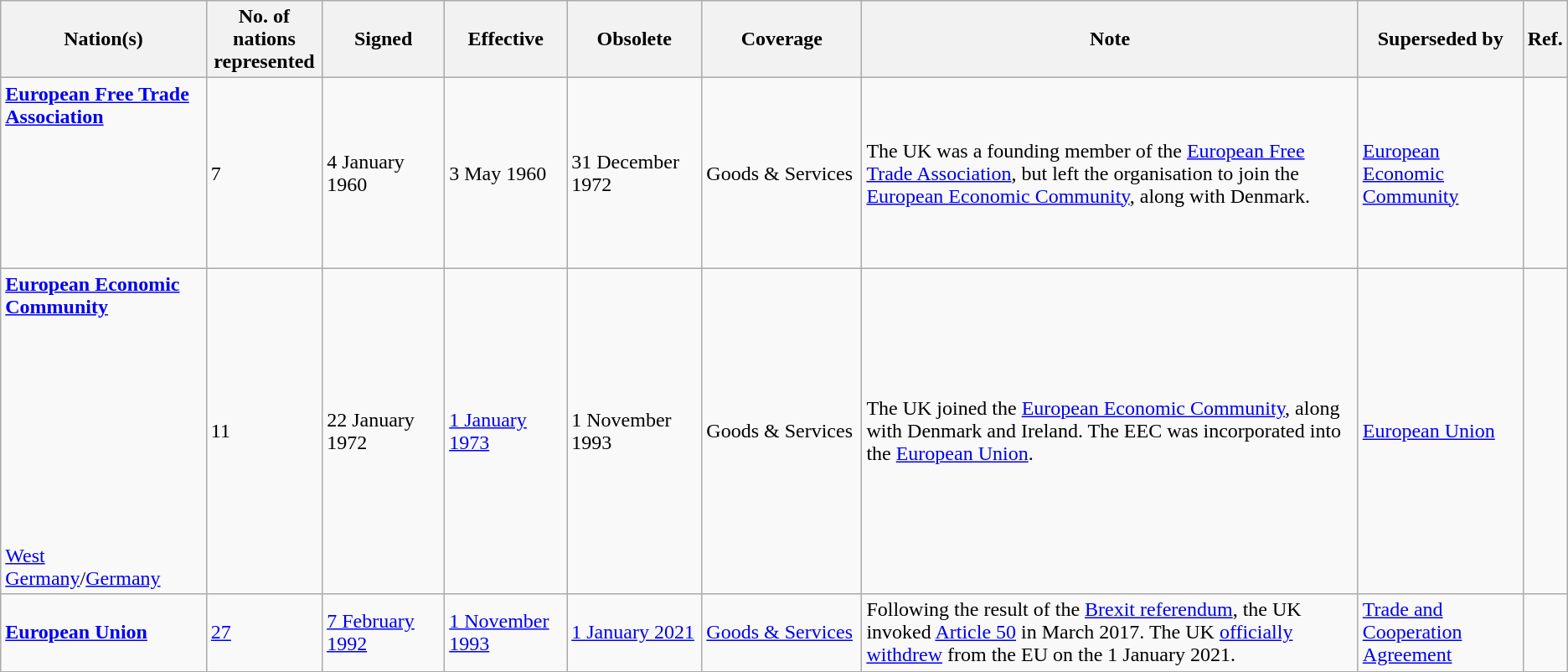<table class="wikitable sortable">
<tr>
<th>Nation(s)</th>
<th>No. of nations<br>represented</th>
<th width=90>Signed</th>
<th width=90>Effective</th>
<th width=100>Obsolete</th>
<th width=120>Coverage</th>
<th class=unsortable>Note</th>
<th>Superseded by</th>
<th class=unsortable>Ref.</th>
</tr>
<tr>
<td><strong><a href='#'>European Free Trade Association</a></strong><br><br><br><br><br><br><br></td>
<td>7</td>
<td>4 January 1960</td>
<td>3 May 1960</td>
<td>31 December 1972</td>
<td>Goods & Services</td>
<td>The UK was a founding member of the <a href='#'>European Free Trade Association</a>, but left the organisation to join the <a href='#'>European Economic Community</a>, along with Denmark.</td>
<td> <a href='#'>European Economic Community</a></td>
<td></td>
</tr>
<tr>
<td><strong> <a href='#'>European Economic Community</a></strong><br><br><br><br><br><br><br><br><br><br><br> <a href='#'>West Germany</a>/<a href='#'>Germany</a></td>
<td>11</td>
<td>22 January 1972</td>
<td><a href='#'>1 January 1973</a></td>
<td>1 November 1993</td>
<td>Goods & Services</td>
<td>The UK joined the <a href='#'>European Economic Community</a>, along with Denmark and Ireland. The EEC was incorporated into the <a href='#'>European Union</a>.</td>
<td> <a href='#'>European Union</a></td>
<td></td>
</tr>
<tr>
<td><strong> <a href='#'>European Union</a></strong></td>
<td><a href='#'>27</a></td>
<td><a href='#'>7 February 1992</a></td>
<td><a href='#'>1 November 1993</a></td>
<td><a href='#'>1 January 2021</a></td>
<td><a href='#'>Goods & Services</a></td>
<td>Following the result of the <a href='#'>Brexit referendum</a>, the UK invoked <a href='#'>Article 50</a> in March 2017. The UK <a href='#'>officially withdrew</a> from the EU on the 1 January 2021.</td>
<td> <a href='#'>Trade and Cooperation Agreement</a></td>
<td></td>
</tr>
<tr>
</tr>
</table>
